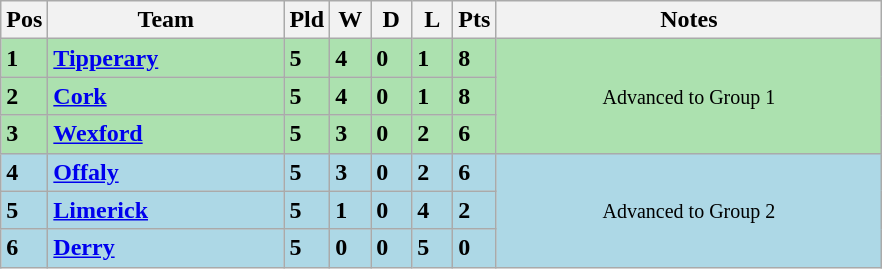<table class="wikitable" style="text-align: centre;">
<tr>
<th width=20>Pos</th>
<th width=150>Team</th>
<th width=20>Pld</th>
<th width=20>W</th>
<th width=20>D</th>
<th width=20>L</th>
<th width=20>Pts</th>
<th width=250>Notes</th>
</tr>
<tr style="background:#ACE1AF;">
<td><strong>1</strong></td>
<td align=left><strong> <a href='#'>Tipperary</a> </strong></td>
<td><strong>5</strong></td>
<td><strong>4</strong></td>
<td><strong>0</strong></td>
<td><strong>1</strong></td>
<td><strong>8</strong></td>
<td rowspan=3 align=center><small> Advanced to Group 1</small></td>
</tr>
<tr style="background:#ACE1AF;">
<td><strong>2</strong></td>
<td align=left><strong> <a href='#'>Cork</a> </strong></td>
<td><strong>5</strong></td>
<td><strong>4</strong></td>
<td><strong>0</strong></td>
<td><strong>1</strong></td>
<td><strong>8</strong></td>
</tr>
<tr style="background:#ACE1AF;">
<td><strong>3</strong></td>
<td align=left><strong> <a href='#'>Wexford</a> </strong></td>
<td><strong>5</strong></td>
<td><strong>3</strong></td>
<td><strong>0</strong></td>
<td><strong>2</strong></td>
<td><strong>6</strong></td>
</tr>
<tr style="background:#ADD8E6;">
<td><strong>4</strong></td>
<td align=left><strong> <a href='#'>Offaly</a> </strong></td>
<td><strong>5</strong></td>
<td><strong>3</strong></td>
<td><strong>0</strong></td>
<td><strong>2</strong></td>
<td><strong>6</strong></td>
<td rowspan=3 align=center><small> Advanced to Group 2</small></td>
</tr>
<tr style="background:#ADD8E6;">
<td><strong>5</strong></td>
<td align=left><strong> <a href='#'>Limerick</a> </strong></td>
<td><strong>5</strong></td>
<td><strong>1</strong></td>
<td><strong>0</strong></td>
<td><strong>4</strong></td>
<td><strong>2</strong></td>
</tr>
<tr style="background:#ADD8E6;">
<td><strong>6</strong></td>
<td align=left><strong> <a href='#'>Derry</a> </strong></td>
<td><strong>5</strong></td>
<td><strong>0</strong></td>
<td><strong>0</strong></td>
<td><strong>5</strong></td>
<td><strong>0</strong></td>
</tr>
</table>
